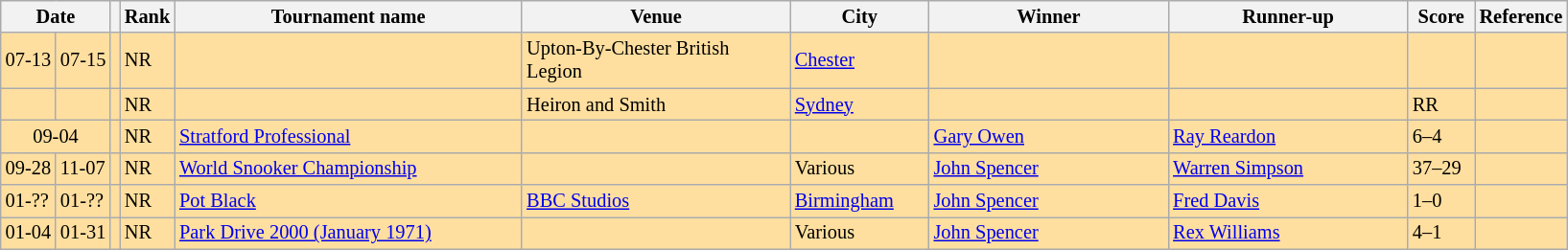<table class="wikitable" style="font-size: 85%">
<tr>
<th colspan="2" width=40 align="center">Date</th>
<th></th>
<th>Rank</th>
<th width=235>Tournament name</th>
<th width=180>Venue</th>
<th width=90>City</th>
<th width=160>Winner</th>
<th width=160>Runner-up</th>
<th width=40>Score</th>
<th width=20>Reference</th>
</tr>
<tr bgcolor="#ffdf9f">
<td>07-13</td>
<td>07-15</td>
<td></td>
<td>NR</td>
<td></td>
<td>Upton-By-Chester British Legion</td>
<td><a href='#'>Chester</a></td>
<td></td>
<td></td>
<td></td>
<td></td>
</tr>
<tr bgcolor="#ffdf9f">
<td></td>
<td></td>
<td></td>
<td>NR</td>
<td></td>
<td>Heiron and Smith</td>
<td><a href='#'>Sydney</a></td>
<td></td>
<td></td>
<td>RR</td>
<td></td>
</tr>
<tr bgcolor="#ffdf9f">
<td colspan="2" align=center>09-04</td>
<td></td>
<td>NR</td>
<td><a href='#'>Stratford Professional</a></td>
<td></td>
<td></td>
<td> <a href='#'>Gary Owen</a></td>
<td> <a href='#'>Ray Reardon</a></td>
<td>6–4</td>
<td></td>
</tr>
<tr bgcolor="#ffdf9f">
<td>09-28</td>
<td>11-07</td>
<td></td>
<td>NR</td>
<td><a href='#'>World Snooker Championship</a></td>
<td></td>
<td>Various</td>
<td> <a href='#'>John Spencer</a></td>
<td> <a href='#'>Warren Simpson</a></td>
<td>37–29</td>
<td></td>
</tr>
<tr bgcolor="#ffdf9f">
<td>01-??</td>
<td>01-??</td>
<td></td>
<td>NR</td>
<td><a href='#'>Pot Black</a></td>
<td><a href='#'>BBC Studios</a></td>
<td><a href='#'>Birmingham</a></td>
<td> <a href='#'>John Spencer</a></td>
<td> <a href='#'>Fred Davis</a></td>
<td>1–0</td>
<td></td>
</tr>
<tr bgcolor="#ffdf9f">
<td>01-04</td>
<td>01-31</td>
<td></td>
<td>NR</td>
<td><a href='#'>Park Drive 2000 (January 1971)</a></td>
<td></td>
<td>Various</td>
<td> <a href='#'>John Spencer</a></td>
<td> <a href='#'>Rex Williams</a></td>
<td>4–1</td>
<td></td>
</tr>
</table>
